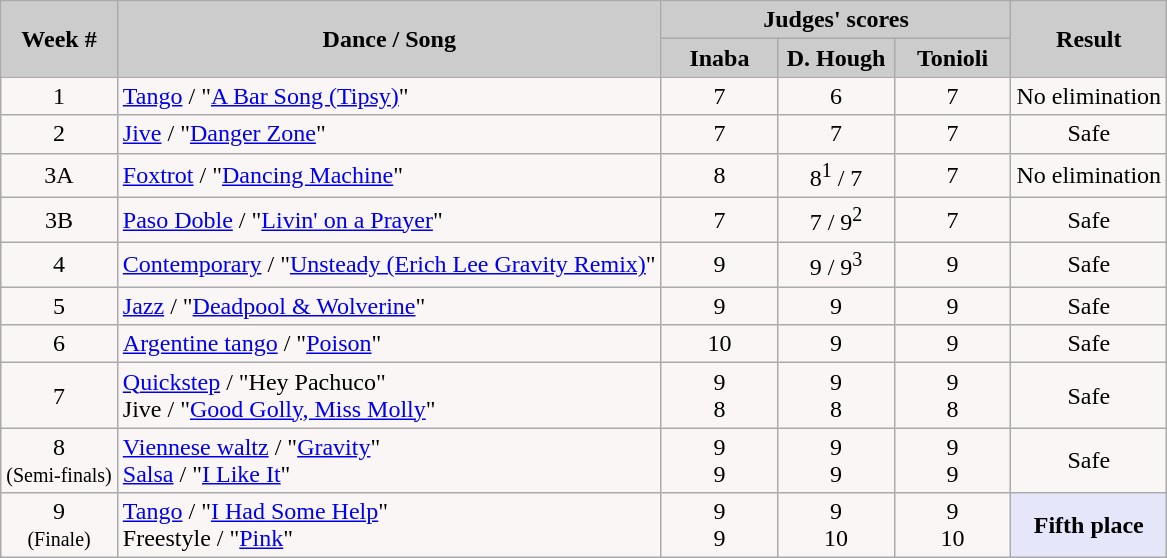<table class="wikitable">
<tr>
<th rowspan="2" style="background:#ccc;">Week #</th>
<th rowspan="2" style="background:#ccc;">Dance / Song</th>
<th colspan="3" style="background:#ccc;">Judges' scores</th>
<th rowspan="2" style="background:#ccc;">Result</th>
</tr>
<tr>
<th style="background:#ccc; width:10%;">Inaba</th>
<th style="background:#ccc; width:10%;">D. Hough</th>
<th style="background:#ccc; width:10%;">Tonioli</th>
</tr>
<tr style="text-align:center; background:#faf6f6;">
<td>1</td>
<td align="left"><a href='#'>Tango</a> / "<a href='#'>A Bar Song (Tipsy)</a>"</td>
<td>7</td>
<td>6</td>
<td>7</td>
<td>No elimination</td>
</tr>
<tr style="text-align:center; background:#faf6f6;">
<td>2</td>
<td align="left"><a href='#'>Jive</a> / "<a href='#'>Danger Zone</a>"</td>
<td>7</td>
<td>7</td>
<td>7</td>
<td>Safe</td>
</tr>
<tr style="text-align:center; background:#faf6f6;">
<td>3A</td>
<td align="left"><a href='#'>Foxtrot</a> / "<a href='#'>Dancing Machine</a>"</td>
<td>8</td>
<td>8<sup>1</sup> / 7</td>
<td>7</td>
<td>No elimination</td>
</tr>
<tr style="text-align:center; background:#faf6f6;">
<td>3B</td>
<td align="left"><a href='#'>Paso Doble</a> / "<a href='#'>Livin' on a Prayer</a>"</td>
<td>7</td>
<td>7 / 9<sup>2</sup></td>
<td>7</td>
<td>Safe</td>
</tr>
<tr style="text-align:center; background:#faf6f6;">
<td>4</td>
<td align="left"><a href='#'>Contemporary</a> / "<a href='#'>Unsteady (Erich Lee Gravity Remix)</a>"</td>
<td>9</td>
<td>9 / 9<sup>3</sup></td>
<td>9</td>
<td>Safe</td>
</tr>
<tr style="text-align:center; background:#faf6f6;">
<td>5</td>
<td align="left"><a href='#'>Jazz</a> / "<a href='#'>Deadpool & Wolverine</a>"</td>
<td>9</td>
<td>9</td>
<td>9</td>
<td>Safe</td>
</tr>
<tr style="text-align:center; background:#faf6f6;">
<td>6</td>
<td align="left"><a href='#'>Argentine tango</a> / "<a href='#'>Poison</a>"</td>
<td>10</td>
<td>9</td>
<td>9</td>
<td>Safe</td>
</tr>
<tr style="text-align:center; background:#faf6f6;">
<td>7</td>
<td align="left"><a href='#'>Quickstep</a> / "Hey Pachuco"<br>Jive / "<a href='#'>Good Golly, Miss Molly</a>"</td>
<td>9<br>8</td>
<td>9<br>8</td>
<td>9<br>8</td>
<td>Safe</td>
</tr>
<tr style="text-align:center; background:#faf6f6;">
<td>8<br><small>(Semi-finals)</small></td>
<td align="left"><a href='#'>Viennese waltz</a> / "<a href='#'>Gravity</a>"<br><a href='#'>Salsa</a> / "<a href='#'>I Like It</a>"</td>
<td>9<br>9</td>
<td>9<br>9</td>
<td>9<br>9</td>
<td>Safe</td>
</tr>
<tr style="text-align:center; background:#faf6f6;">
<td>9<br><small>(Finale)</small></td>
<td align="left"><a href='#'>Tango</a> / "<a href='#'>I Had Some Help</a>"<br>Freestyle / "<a href='#'>Pink</a>"</td>
<td>9<br>9</td>
<td>9<br>10</td>
<td>9<br>10</td>
<td bgcolor="E6E6FA"><strong>Fifth place</strong></td>
</tr>
</table>
